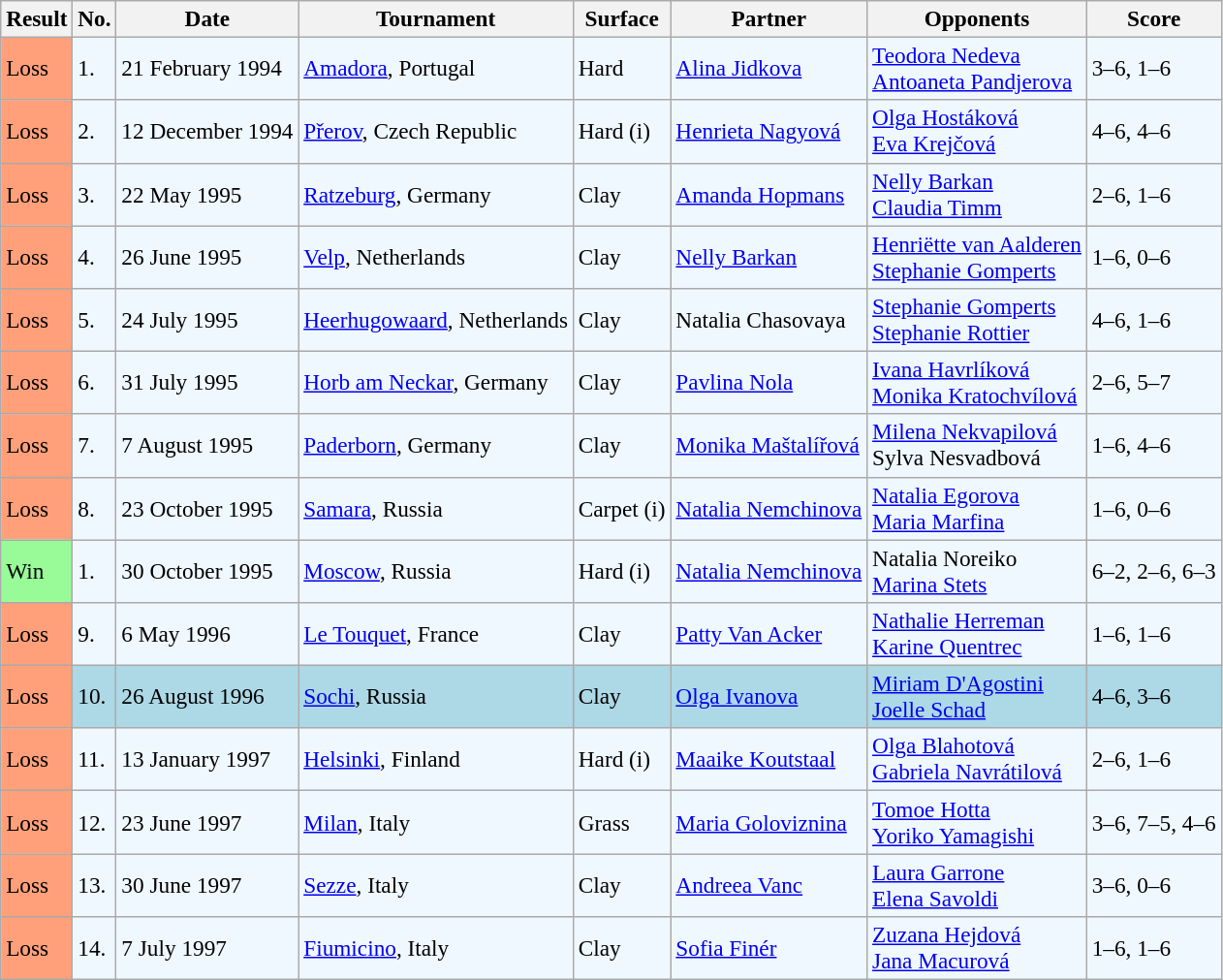<table class="sortable wikitable" style=font-size:97%>
<tr>
<th>Result</th>
<th>No.</th>
<th>Date</th>
<th>Tournament</th>
<th>Surface</th>
<th>Partner</th>
<th>Opponents</th>
<th>Score</th>
</tr>
<tr style="background:#f0f8ff;">
<td style="background:#ffa07a;">Loss</td>
<td>1.</td>
<td>21 February 1994</td>
<td><a href='#'>Amadora</a>, Portugal</td>
<td>Hard</td>
<td> <a href='#'>Alina Jidkova</a></td>
<td> <a href='#'>Teodora Nedeva</a> <br>  <a href='#'>Antoaneta Pandjerova</a></td>
<td>3–6, 1–6</td>
</tr>
<tr style="background:#f0f8ff;">
<td style="background:#ffa07a;">Loss</td>
<td>2.</td>
<td>12 December 1994</td>
<td><a href='#'>Přerov</a>, Czech Republic</td>
<td>Hard (i)</td>
<td> <a href='#'>Henrieta Nagyová</a></td>
<td> <a href='#'>Olga Hostáková</a> <br>  <a href='#'>Eva Krejčová</a></td>
<td>4–6, 4–6</td>
</tr>
<tr style="background:#f0f8ff;">
<td style="background:#ffa07a;">Loss</td>
<td>3.</td>
<td>22 May 1995</td>
<td><a href='#'>Ratzeburg</a>, Germany</td>
<td>Clay</td>
<td> <a href='#'>Amanda Hopmans</a></td>
<td> <a href='#'>Nelly Barkan</a> <br>  <a href='#'>Claudia Timm</a></td>
<td>2–6, 1–6</td>
</tr>
<tr style="background:#f0f8ff;">
<td style="background:#ffa07a;">Loss</td>
<td>4.</td>
<td>26 June 1995</td>
<td><a href='#'>Velp</a>, Netherlands</td>
<td>Clay</td>
<td> <a href='#'>Nelly Barkan</a></td>
<td> <a href='#'>Henriëtte van Aalderen</a> <br>  <a href='#'>Stephanie Gomperts</a></td>
<td>1–6, 0–6</td>
</tr>
<tr style="background:#f0f8ff;">
<td style="background:#ffa07a;">Loss</td>
<td>5.</td>
<td>24 July 1995</td>
<td><a href='#'>Heerhugowaard</a>, Netherlands</td>
<td>Clay</td>
<td> Natalia Chasovaya</td>
<td> <a href='#'>Stephanie Gomperts</a> <br>  <a href='#'>Stephanie Rottier</a></td>
<td>4–6, 1–6</td>
</tr>
<tr style="background:#f0f8ff;">
<td style="background:#ffa07a;">Loss</td>
<td>6.</td>
<td>31 July 1995</td>
<td><a href='#'>Horb am Neckar</a>, Germany</td>
<td>Clay</td>
<td> <a href='#'>Pavlina Nola</a></td>
<td> <a href='#'>Ivana Havrlíková</a> <br>  <a href='#'>Monika Kratochvílová</a></td>
<td>2–6, 5–7</td>
</tr>
<tr style="background:#f0f8ff;">
<td style="background:#ffa07a;">Loss</td>
<td>7.</td>
<td>7 August 1995</td>
<td><a href='#'>Paderborn</a>, Germany</td>
<td>Clay</td>
<td> <a href='#'>Monika Maštalířová</a></td>
<td> <a href='#'>Milena Nekvapilová</a> <br>  Sylva Nesvadbová</td>
<td>1–6, 4–6</td>
</tr>
<tr style="background:#f0f8ff;">
<td style="background:#ffa07a;">Loss</td>
<td>8.</td>
<td>23 October 1995</td>
<td><a href='#'>Samara</a>, Russia</td>
<td>Carpet (i)</td>
<td> <a href='#'>Natalia Nemchinova</a></td>
<td> <a href='#'>Natalia Egorova</a> <br>  <a href='#'>Maria Marfina</a></td>
<td>1–6, 0–6</td>
</tr>
<tr style="background:#f0f8ff;">
<td style="background:#98fb98;">Win</td>
<td>1.</td>
<td>30 October 1995</td>
<td><a href='#'>Moscow</a>, Russia</td>
<td>Hard (i)</td>
<td> <a href='#'>Natalia Nemchinova</a></td>
<td> Natalia Noreiko <br>  <a href='#'>Marina Stets</a></td>
<td>6–2, 2–6, 6–3</td>
</tr>
<tr style="background:#f0f8ff;">
<td style="background:#ffa07a;">Loss</td>
<td>9.</td>
<td>6 May 1996</td>
<td><a href='#'>Le Touquet</a>, France</td>
<td>Clay</td>
<td> <a href='#'>Patty Van Acker</a></td>
<td> <a href='#'>Nathalie Herreman</a> <br>  <a href='#'>Karine Quentrec</a></td>
<td>1–6, 1–6</td>
</tr>
<tr style="background:lightblue;">
<td style="background:#ffa07a;">Loss</td>
<td>10.</td>
<td>26 August 1996</td>
<td><a href='#'>Sochi</a>, Russia</td>
<td>Clay</td>
<td> <a href='#'>Olga Ivanova</a></td>
<td> <a href='#'>Miriam D'Agostini</a> <br>  <a href='#'>Joelle Schad</a></td>
<td>4–6, 3–6</td>
</tr>
<tr style="background:#f0f8ff;">
<td style="background:#ffa07a;">Loss</td>
<td>11.</td>
<td>13 January 1997</td>
<td><a href='#'>Helsinki</a>, Finland</td>
<td>Hard (i)</td>
<td> <a href='#'>Maaike Koutstaal</a></td>
<td> <a href='#'>Olga Blahotová</a> <br>  <a href='#'>Gabriela Navrátilová</a></td>
<td>2–6, 1–6</td>
</tr>
<tr style="background:#f0f8ff;">
<td style="background:#ffa07a;">Loss</td>
<td>12.</td>
<td>23 June 1997</td>
<td><a href='#'>Milan</a>, Italy</td>
<td>Grass</td>
<td> <a href='#'>Maria Goloviznina</a></td>
<td> <a href='#'>Tomoe Hotta</a> <br>  <a href='#'>Yoriko Yamagishi</a></td>
<td>3–6, 7–5, 4–6</td>
</tr>
<tr style="background:#f0f8ff;">
<td style="background:#ffa07a;">Loss</td>
<td>13.</td>
<td>30 June 1997</td>
<td><a href='#'>Sezze</a>, Italy</td>
<td>Clay</td>
<td> <a href='#'>Andreea Vanc</a></td>
<td> <a href='#'>Laura Garrone</a> <br>  <a href='#'>Elena Savoldi</a></td>
<td>3–6, 0–6</td>
</tr>
<tr style="background:#f0f8ff;">
<td style="background:#ffa07a;">Loss</td>
<td>14.</td>
<td>7 July 1997</td>
<td><a href='#'>Fiumicino</a>, Italy</td>
<td>Clay</td>
<td> <a href='#'>Sofia Finér</a></td>
<td> <a href='#'>Zuzana Hejdová</a> <br>  <a href='#'>Jana Macurová</a></td>
<td>1–6, 1–6</td>
</tr>
</table>
